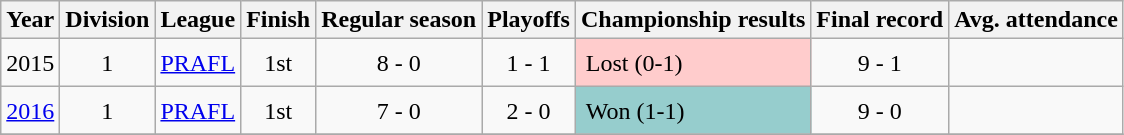<table class="wikitable"  style="text-align: left;">
<tr>
<th>Year</th>
<th>Division</th>
<th>League</th>
<th>Finish</th>
<th>Regular season</th>
<th>Playoffs</th>
<th>Championship results</th>
<th>Final record</th>
<th>Avg. attendance</th>
</tr>
<tr>
<td align=center>2015</td>
<td align=center>1</td>
<td align=center><a href='#'>PRAFL</a></td>
<td align=center>1st</td>
<td align=center>8 - 0</td>
<td align=center>1 - 1</td>
<td style="background-color:#FFCCCC;padding:0.4em;">Lost (0-1)</td>
<td align=center>9 - 1</td>
<td align=center></td>
</tr>
<tr>
<td align=center><a href='#'>2016</a></td>
<td align=center>1</td>
<td align=center><a href='#'>PRAFL</a></td>
<td align=center>1st</td>
<td align=center>7 - 0</td>
<td align=center>2 - 0</td>
<td style="background-color:#96CDCD;padding:0.4em;">Won (1-1)</td>
<td align=center>9 - 0</td>
<td align=center></td>
</tr>
<tr>
</tr>
</table>
